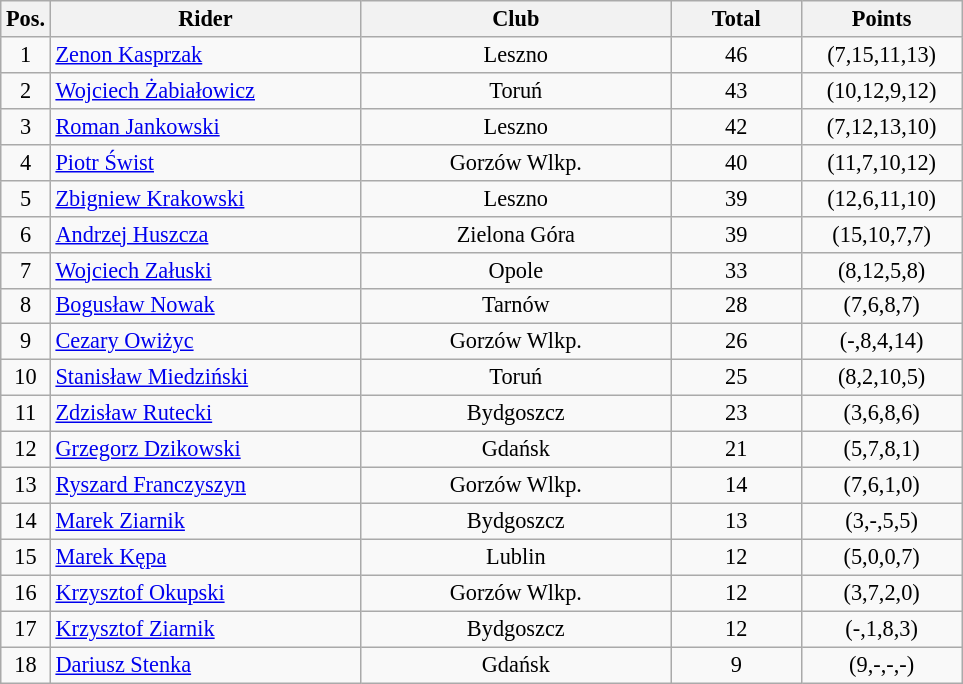<table class=wikitable style="font-size:93%;">
<tr>
<th width=25px>Pos.</th>
<th width=200px>Rider</th>
<th width=200px>Club</th>
<th width=80px>Total</th>
<th width=100px>Points</th>
</tr>
<tr align=center>
<td>1</td>
<td align=left><a href='#'>Zenon Kasprzak</a></td>
<td>Leszno</td>
<td>46</td>
<td>(7,15,11,13)</td>
</tr>
<tr align=center>
<td>2</td>
<td align=left><a href='#'>Wojciech Żabiałowicz</a></td>
<td>Toruń</td>
<td>43</td>
<td>(10,12,9,12)</td>
</tr>
<tr align=center>
<td>3</td>
<td align=left><a href='#'>Roman Jankowski</a></td>
<td>Leszno</td>
<td>42</td>
<td>(7,12,13,10)</td>
</tr>
<tr align=center>
<td>4</td>
<td align=left><a href='#'>Piotr Świst</a></td>
<td>Gorzów Wlkp.</td>
<td>40</td>
<td>(11,7,10,12)</td>
</tr>
<tr align=center>
<td>5</td>
<td align=left><a href='#'>Zbigniew Krakowski</a></td>
<td>Leszno</td>
<td>39</td>
<td>(12,6,11,10)</td>
</tr>
<tr align=center>
<td>6</td>
<td align=left><a href='#'>Andrzej Huszcza</a></td>
<td>Zielona Góra</td>
<td>39</td>
<td>(15,10,7,7)</td>
</tr>
<tr align=center>
<td>7</td>
<td align=left><a href='#'>Wojciech Załuski</a></td>
<td>Opole</td>
<td>33</td>
<td>(8,12,5,8)</td>
</tr>
<tr align=center>
<td>8</td>
<td align=left><a href='#'>Bogusław Nowak</a></td>
<td>Tarnów</td>
<td>28</td>
<td>(7,6,8,7)</td>
</tr>
<tr align=center>
<td>9</td>
<td align=left><a href='#'>Cezary Owiżyc</a></td>
<td>Gorzów Wlkp.</td>
<td>26</td>
<td>(-,8,4,14)</td>
</tr>
<tr align=center>
<td>10</td>
<td align=left><a href='#'>Stanisław Miedziński</a></td>
<td>Toruń</td>
<td>25</td>
<td>(8,2,10,5)</td>
</tr>
<tr align=center>
<td>11</td>
<td align=left><a href='#'>Zdzisław Rutecki</a></td>
<td>Bydgoszcz</td>
<td>23</td>
<td>(3,6,8,6)</td>
</tr>
<tr align=center>
<td>12</td>
<td align=left><a href='#'>Grzegorz Dzikowski</a></td>
<td>Gdańsk</td>
<td>21</td>
<td>(5,7,8,1)</td>
</tr>
<tr align=center>
<td>13</td>
<td align=left><a href='#'>Ryszard Franczyszyn</a></td>
<td>Gorzów Wlkp.</td>
<td>14</td>
<td>(7,6,1,0)</td>
</tr>
<tr align=center>
<td>14</td>
<td align=left><a href='#'>Marek Ziarnik</a></td>
<td>Bydgoszcz</td>
<td>13</td>
<td>(3,-,5,5)</td>
</tr>
<tr align=center>
<td>15</td>
<td align=left><a href='#'>Marek Kępa</a></td>
<td>Lublin</td>
<td>12</td>
<td>(5,0,0,7)</td>
</tr>
<tr align=center>
<td>16</td>
<td align=left><a href='#'>Krzysztof Okupski</a></td>
<td>Gorzów Wlkp.</td>
<td>12</td>
<td>(3,7,2,0)</td>
</tr>
<tr align=center>
<td>17</td>
<td align=left><a href='#'>Krzysztof Ziarnik</a></td>
<td>Bydgoszcz</td>
<td>12</td>
<td>(-,1,8,3)</td>
</tr>
<tr align=center>
<td>18</td>
<td align=left><a href='#'>Dariusz Stenka</a></td>
<td>Gdańsk</td>
<td>9</td>
<td>(9,-,-,-)</td>
</tr>
</table>
